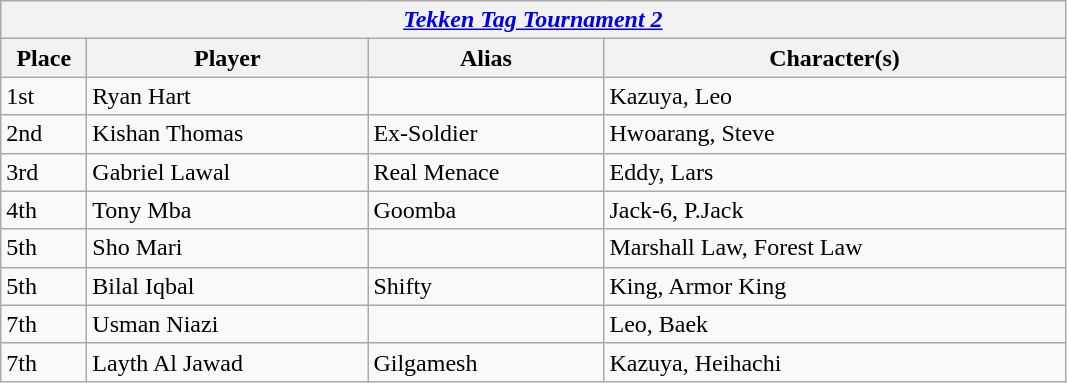<table class="wikitable">
<tr>
<th colspan="4"><strong><em><a href='#'>Tekken Tag Tournament 2</a></em></strong></th>
</tr>
<tr>
<th style="width:50px;">Place</th>
<th style="width:180px;">Player</th>
<th style="width:150px;">Alias</th>
<th style="width:300px;">Character(s)</th>
</tr>
<tr>
<td>1st</td>
<td> Ryan Hart</td>
<td></td>
<td>Kazuya, Leo</td>
</tr>
<tr>
<td>2nd</td>
<td> Kishan Thomas</td>
<td>Ex-Soldier</td>
<td>Hwoarang, Steve</td>
</tr>
<tr>
<td>3rd</td>
<td> Gabriel Lawal</td>
<td>Real Menace</td>
<td>Eddy, Lars</td>
</tr>
<tr>
<td>4th</td>
<td> Tony Mba</td>
<td>Goomba</td>
<td>Jack-6, P.Jack</td>
</tr>
<tr>
<td>5th</td>
<td> Sho Mari</td>
<td></td>
<td>Marshall Law, Forest Law</td>
</tr>
<tr>
<td>5th</td>
<td> Bilal Iqbal</td>
<td>Shifty</td>
<td>King, Armor King</td>
</tr>
<tr>
<td>7th</td>
<td> Usman Niazi</td>
<td></td>
<td>Leo, Baek</td>
</tr>
<tr>
<td>7th</td>
<td> Layth Al Jawad</td>
<td>Gilgamesh</td>
<td>Kazuya, Heihachi</td>
</tr>
</table>
